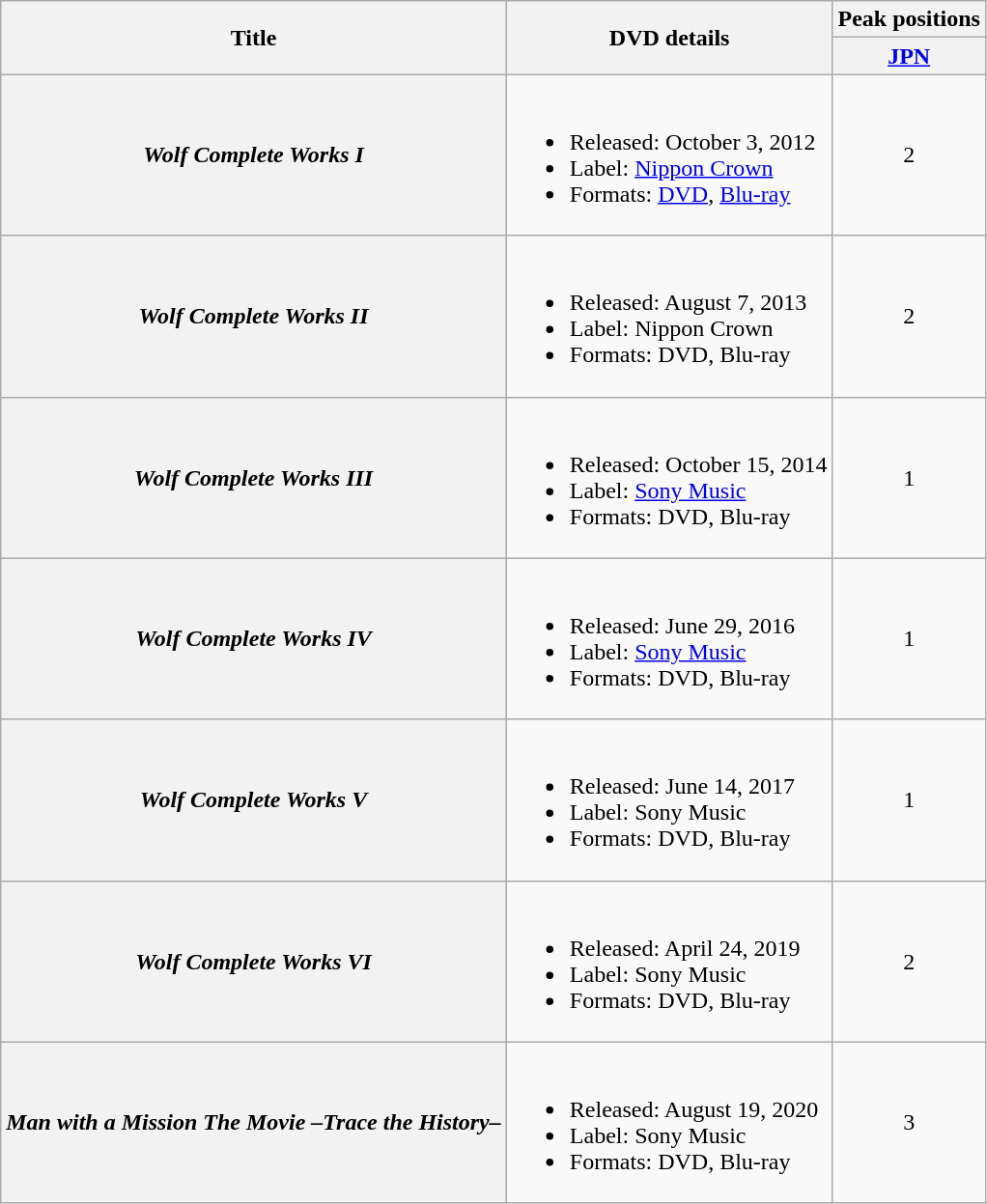<table class="wikitable plainrowheaders">
<tr>
<th scope="col" rowspan="2">Title</th>
<th scope="col" rowspan="2">DVD details</th>
<th scope="col" colspan="1">Peak positions</th>
</tr>
<tr>
<th scope="col" colspan="1"><a href='#'>JPN</a><br></th>
</tr>
<tr>
<th scope="row"><em>Wolf Complete Works I</em></th>
<td><br><ul><li>Released: October 3, 2012</li><li>Label: <a href='#'>Nippon Crown</a></li><li>Formats: <a href='#'>DVD</a>, <a href='#'>Blu-ray</a></li></ul></td>
<td align="center">2</td>
</tr>
<tr>
<th scope="row"><em>Wolf Complete Works II</em></th>
<td><br><ul><li>Released: August 7, 2013</li><li>Label: Nippon Crown</li><li>Formats: DVD, Blu-ray</li></ul></td>
<td align="center">2</td>
</tr>
<tr>
<th scope="row"><em>Wolf Complete Works III</em></th>
<td><br><ul><li>Released: October 15, 2014</li><li>Label: <a href='#'>Sony Music</a></li><li>Formats: DVD, Blu-ray</li></ul></td>
<td align="center">1</td>
</tr>
<tr>
<th scope="row"><em>Wolf Complete Works IV</em></th>
<td><br><ul><li>Released: June 29, 2016</li><li>Label: <a href='#'>Sony Music</a></li><li>Formats: DVD, Blu-ray</li></ul></td>
<td align="center">1</td>
</tr>
<tr>
<th scope="row"><em>Wolf Complete Works V</em></th>
<td><br><ul><li>Released: June 14, 2017</li><li>Label: Sony Music</li><li>Formats: DVD, Blu-ray</li></ul></td>
<td align="center">1</td>
</tr>
<tr>
<th scope="row"><em>Wolf Complete Works VI</em></th>
<td><br><ul><li>Released: April 24, 2019</li><li>Label: Sony Music</li><li>Formats: DVD, Blu-ray</li></ul></td>
<td align="center">2</td>
</tr>
<tr>
<th scope="row"><em>Man with a Mission The Movie –Trace the History–</em></th>
<td><br><ul><li>Released: August 19, 2020</li><li>Label: Sony Music</li><li>Formats: DVD, Blu-ray</li></ul></td>
<td align="center">3</td>
</tr>
</table>
